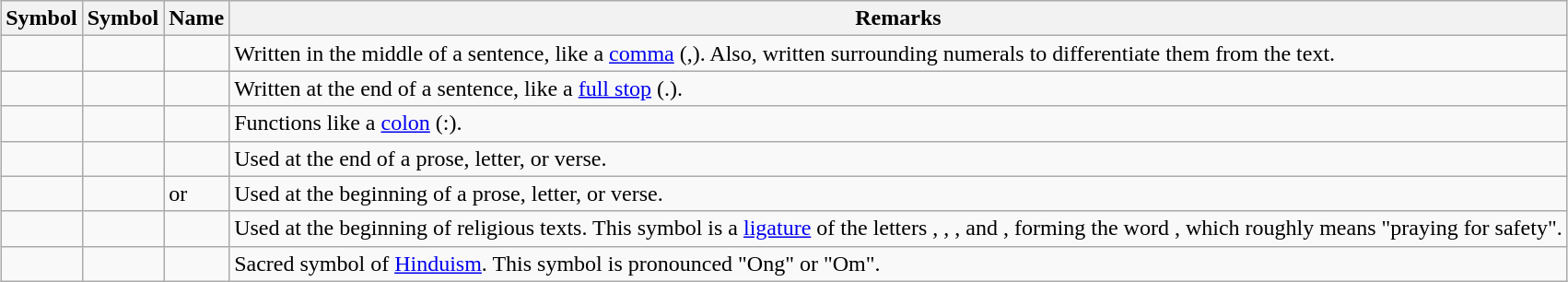<table class="wikitable" style="margin:1em auto;">
<tr>
<th align=center>Symbol</th>
<th align=center>Symbol</th>
<th align=center>Name</th>
<th align=center>Remarks</th>
</tr>
<tr>
<td align=center></td>
<td align=center></td>
<td><br></td>
<td>Written in the middle of a sentence, like a <a href='#'>comma</a> (,). Also, written surrounding numerals to differentiate them from the text.</td>
</tr>
<tr>
<td align=center></td>
<td align=center></td>
<td><br></td>
<td>Written at the end of a sentence, like a <a href='#'>full stop</a> (.).</td>
</tr>
<tr>
<td align=center></td>
<td align=center></td>
<td></td>
<td>Functions like a <a href='#'>colon</a> (:).</td>
</tr>
<tr>
<td align=center></td>
<td align=center></td>
<td></td>
<td>Used at the end of a prose, letter, or verse.</td>
</tr>
<tr>
<td align=center></td>
<td align=center></td>
<td> or </td>
<td>Used at the beginning of a prose, letter, or verse.</td>
</tr>
<tr>
<td align=center></td>
<td align=center></td>
<td></td>
<td>Used at the beginning of religious texts. This symbol is a <a href='#'>ligature</a> of the letters , , , and , forming the word , which roughly means "praying for safety".</td>
</tr>
<tr>
<td align=center></td>
<td align=center></td>
<td></td>
<td>Sacred symbol of <a href='#'>Hinduism</a>. This symbol is pronounced "Ong" or "Om".</td>
</tr>
</table>
